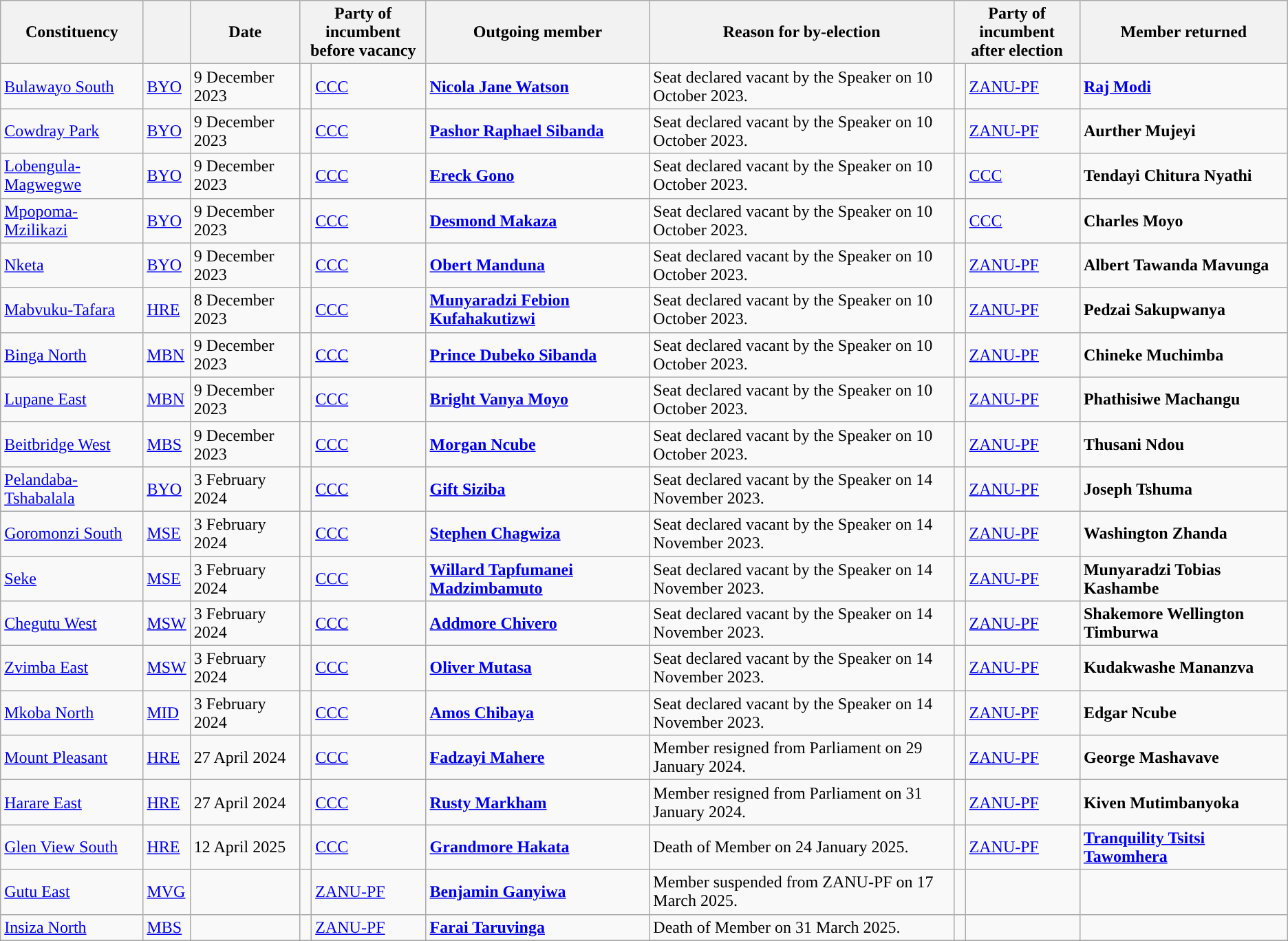<table class="wikitable sortable" id="elected-mps">
<tr>
<th>Constituency</th>
<th></th>
<th>Date</th>
<th colspan="2">Party of incumbent<br>before vacancy</th>
<th>Outgoing member</th>
<th>Reason for by-election</th>
<th colspan="2">Party of incumbent<br>after election</th>
<th><strong>Member returned</strong></th>
</tr>
<tr>
<td><a href='#'>Bulawayo South</a></td>
<td><a href='#'>BYO</a></td>
<td>9 December 2023</td>
<td style="background-color: "></td>
<td><a href='#'>CCC</a></td>
<td data-sort-value="Watson Nicola Jane"><strong><a href='#'>Nicola Jane Watson</a></strong></td>
<td>Seat declared vacant by the Speaker on 10 October 2023.</td>
<td style="background-color: "></td>
<td><a href='#'>ZANU-PF</a></td>
<td data-sort-value="Modi Raj"><strong><a href='#'>Raj Modi</a></strong></td>
</tr>
<tr>
<td><a href='#'>Cowdray Park</a></td>
<td><a href='#'>BYO</a></td>
<td>9 December 2023</td>
<td style="background-color: "></td>
<td><a href='#'>CCC</a></td>
<td data-sort-value="Sibanda Pashor Raphael"><strong><a href='#'>Pashor Raphael Sibanda</a></strong></td>
<td>Seat declared vacant by the Speaker on 10 October 2023.</td>
<td style="background-color: "></td>
<td><a href='#'>ZANU-PF</a></td>
<td data-sort-value="Mujeyi Aurther"><strong>Aurther Mujeyi</strong></td>
</tr>
<tr>
<td><a href='#'>Lobengula-Magwegwe</a></td>
<td><a href='#'>BYO</a></td>
<td>9 December 2023</td>
<td style="background-color: "></td>
<td><a href='#'>CCC</a></td>
<td data-sort-value="Gono Ereck"><strong><a href='#'>Ereck Gono</a></strong></td>
<td>Seat declared vacant by the Speaker on 10 October 2023.</td>
<td style="background-color: "></td>
<td><a href='#'>CCC</a></td>
<td data-sort-value="Nyathi Tendayi Chitura"><strong>Tendayi Chitura Nyathi</strong></td>
</tr>
<tr>
<td><a href='#'>Mpopoma-Mzilikazi</a></td>
<td><a href='#'>BYO</a></td>
<td>9 December 2023</td>
<td style="background-color: "></td>
<td><a href='#'>CCC</a></td>
<td data-sort-value="Makaza Desmond"><strong><a href='#'>Desmond Makaza</a></strong></td>
<td>Seat declared vacant by the Speaker on 10 October  2023.</td>
<td style="background-color: "></td>
<td><a href='#'>CCC</a></td>
<td data-sort-value="Moyo Charles"><strong>Charles Moyo</strong></td>
</tr>
<tr>
<td><a href='#'>Nketa</a></td>
<td><a href='#'>BYO</a></td>
<td>9 December 2023</td>
<td style="background-color: "></td>
<td><a href='#'>CCC</a></td>
<td data-sort-value="Manduna Obert"><strong><a href='#'>Obert Manduna</a></strong></td>
<td>Seat declared vacant by the Speaker on 10 October 2023.</td>
<td style="background-color: "></td>
<td><a href='#'>ZANU-PF</a></td>
<td data-sort-value="Mavunga Albert Tawanda"><strong>Albert Tawanda Mavunga</strong></td>
</tr>
<tr>
<td><a href='#'>Mabvuku-Tafara</a></td>
<td><a href='#'>HRE</a></td>
<td>8 December 2023</td>
<td style="background-color: "></td>
<td><a href='#'>CCC</a></td>
<td data-sort-value="Kufahakutizwi Munyaradzi Febion"><strong><a href='#'>Munyaradzi Febion Kufahakutizwi</a></strong></td>
<td>Seat declared vacant by the Speaker on 10 October 2023.</td>
<td style="background-color: "></td>
<td><a href='#'>ZANU-PF</a></td>
<td data-sort-value="Sakupwanya Pedzai"><strong>Pedzai Sakupwanya</strong></td>
</tr>
<tr>
<td><a href='#'>Binga North</a></td>
<td><a href='#'>MBN</a></td>
<td>9 December 2023</td>
<td style="background-color: "></td>
<td><a href='#'>CCC</a></td>
<td data-sort-value="Sibanda Prince Dubeko"><strong><a href='#'>Prince Dubeko Sibanda</a></strong></td>
<td>Seat declared vacant by the Speaker on 10 October 2023.</td>
<td style="background-color: "></td>
<td><a href='#'>ZANU-PF</a></td>
<td data-sort-value="Muchimba Chineke"><strong>Chineke Muchimba</strong></td>
</tr>
<tr>
<td><a href='#'>Lupane East</a></td>
<td><a href='#'>MBN</a></td>
<td>9 December 2023</td>
<td style="background-color: "></td>
<td><a href='#'>CCC</a></td>
<td data-sort-value="Moyo Bright Vanya"><strong><a href='#'>Bright Vanya Moyo</a></strong></td>
<td>Seat declared vacant by the Speaker on 10 October 2023.</td>
<td style="background-color: "></td>
<td><a href='#'>ZANU-PF</a></td>
<td data-sort-value="Machangu Phathisiwe"><strong>Phathisiwe Machangu</strong></td>
</tr>
<tr>
<td><a href='#'>Beitbridge West</a></td>
<td><a href='#'>MBS</a></td>
<td>9 December 2023</td>
<td style="background-color: "></td>
<td><a href='#'>CCC</a></td>
<td data-sort-value="Ncube Morgan"><strong><a href='#'>Morgan Ncube</a></strong></td>
<td>Seat declared vacant by the Speaker on 10 October 2023.</td>
<td style="background-color: "></td>
<td><a href='#'>ZANU-PF</a></td>
<td data-sort-value="Ndou Thusani"><strong>Thusani Ndou</strong></td>
</tr>
<tr>
<td><a href='#'>Pelandaba-Tshabalala</a></td>
<td><a href='#'>BYO</a></td>
<td>3 February 2024</td>
<td style="background-color: "></td>
<td><a href='#'>CCC</a></td>
<td data-sort-value="Siziba Gift"><strong><a href='#'>Gift Siziba</a></strong></td>
<td>Seat declared vacant by the Speaker on 14 November 2023.</td>
<td style="background-color: "></td>
<td><a href='#'>ZANU-PF</a></td>
<td data-sort-value="Tshuma Joseph"><strong>Joseph Tshuma</strong></td>
</tr>
<tr>
<td><a href='#'>Goromonzi South</a></td>
<td><a href='#'>MSE</a></td>
<td>3 February 2024</td>
<td style="background-color: "></td>
<td><a href='#'>CCC</a></td>
<td data-sort-value="Chagwiza Stephen"><strong><a href='#'>Stephen Chagwiza</a></strong></td>
<td>Seat declared vacant by the Speaker on 14 November 2023.</td>
<td style="background-color: "></td>
<td><a href='#'>ZANU-PF</a></td>
<td data-sort-value="Zhanda Washington"><strong>Washington Zhanda</strong></td>
</tr>
<tr>
<td><a href='#'>Seke</a></td>
<td><a href='#'>MSE</a></td>
<td>3 February 2024</td>
<td style="background-color: "></td>
<td><a href='#'>CCC</a></td>
<td data-sort-value="Madzimbamuto Willard Tapfumanei"><strong><a href='#'>Willard Tapfumanei Madzimbamuto</a></strong></td>
<td>Seat declared vacant by the Speaker on 14 November 2023.</td>
<td style="background-color: "></td>
<td><a href='#'>ZANU-PF</a></td>
<td data-sort-value="Kashambe Munyaradzi Tobias"><strong>Munyaradzi Tobias Kashambe</strong></td>
</tr>
<tr>
<td><a href='#'>Chegutu West</a></td>
<td><a href='#'>MSW</a></td>
<td>3 February 2024</td>
<td style="background-color: "></td>
<td><a href='#'>CCC</a></td>
<td data-sort-value="Chivero Addmore"><strong><a href='#'>Addmore Chivero</a></strong></td>
<td>Seat declared vacant by the Speaker on 14 November 2023.</td>
<td style="background-color: "></td>
<td><a href='#'>ZANU-PF</a></td>
<td data-sort-value="Timburwa Shakemore Wellington"><strong>Shakemore Wellington Timburwa</strong></td>
</tr>
<tr>
<td><a href='#'>Zvimba East</a></td>
<td><a href='#'>MSW</a></td>
<td>3 February 2024</td>
<td style="background-color: "></td>
<td><a href='#'>CCC</a></td>
<td data-sort-value="Mutasa Oliver"><strong><a href='#'>Oliver Mutasa</a></strong></td>
<td>Seat declared vacant by the Speaker on 14 November 2023.</td>
<td style="background-color: "></td>
<td><a href='#'>ZANU-PF</a></td>
<td data-sort-value="Mananzva Kudakwashe"><strong>Kudakwashe Mananzva</strong></td>
</tr>
<tr>
<td><a href='#'>Mkoba North</a></td>
<td><a href='#'>MID</a></td>
<td>3 February 2024</td>
<td style="background-color: "></td>
<td><a href='#'>CCC</a></td>
<td data-sort-value="Chibaya Amos"><strong><a href='#'>Amos Chibaya</a></strong></td>
<td>Seat declared vacant by the Speaker on 14 November 2023.</td>
<td style="background-color: "></td>
<td><a href='#'>ZANU-PF</a></td>
<td data-sort-value="Ncube Edgar"><strong>Edgar Ncube</strong></td>
</tr>
<tr>
<td><a href='#'>Mount Pleasant</a></td>
<td><a href='#'>HRE</a></td>
<td>27 April 2024</td>
<td style="background-color: "></td>
<td><a href='#'>CCC</a></td>
<td data-sort-value="Mahere Fadzai"><strong><a href='#'>Fadzayi Mahere</a></strong></td>
<td>Member resigned from Parliament on 29 January 2024.</td>
<td style="background-color: "></td>
<td><a href='#'>ZANU-PF</a></td>
<td data-sort-value="Mashavave George"><strong>George Mashavave</strong></td>
</tr>
<tr>
</tr>
<tr>
<td><a href='#'>Harare East</a></td>
<td><a href='#'>HRE</a></td>
<td>27 April 2024</td>
<td style="background-color: "></td>
<td><a href='#'>CCC</a></td>
<td data-sort-value="Markham Allan Norman"><strong><a href='#'>Rusty Markham</a></strong></td>
<td>Member resigned from Parliament on 31 January 2024.</td>
<td style="background-color: "></td>
<td><a href='#'>ZANU-PF</a></td>
<td data-sort-value="Mutimbanyoka Kiven"><strong>Kiven Mutimbanyoka</strong></td>
</tr>
<tr>
<td><a href='#'>Glen View South</a></td>
<td><a href='#'>HRE</a></td>
<td>12 April 2025</td>
<td style="background-color: "></td>
<td><a href='#'>CCC</a></td>
<td data-sort-value="Hakata Grandmore"><strong><a href='#'>Grandmore Hakata</a></strong></td>
<td>Death of Member on 24 January 2025.</td>
<td style="background-color: "></td>
<td><a href='#'>ZANU-PF</a></td>
<td data-sort-value="Tawomhera Tranquility Tsitsi"><strong><a href='#'>Tranquility Tsitsi Tawomhera</a></strong></td>
</tr>
<tr>
<td><a href='#'>Gutu East</a></td>
<td><a href='#'>MVG</a></td>
<td></td>
<td style="background-color: "></td>
<td><a href='#'>ZANU-PF</a></td>
<td data-sort-value="Ganyiwa Benjamin"><strong><a href='#'>Benjamin Ganyiwa</a></strong></td>
<td>Member suspended from ZANU-PF on 17 March 2025.</td>
<td></td>
<td></td>
<td></td>
</tr>
<tr>
<td><a href='#'>Insiza North</a></td>
<td><a href='#'>MBS</a></td>
<td></td>
<td style="background-color: "></td>
<td><a href='#'>ZANU-PF</a></td>
<td data-sort-value="Taruvinga Farai"><strong><a href='#'>Farai Taruvinga</a></strong></td>
<td>Death of Member on 31 March 2025.</td>
<td></td>
<td></td>
<td></td>
</tr>
<tr>
</tr>
</table>
